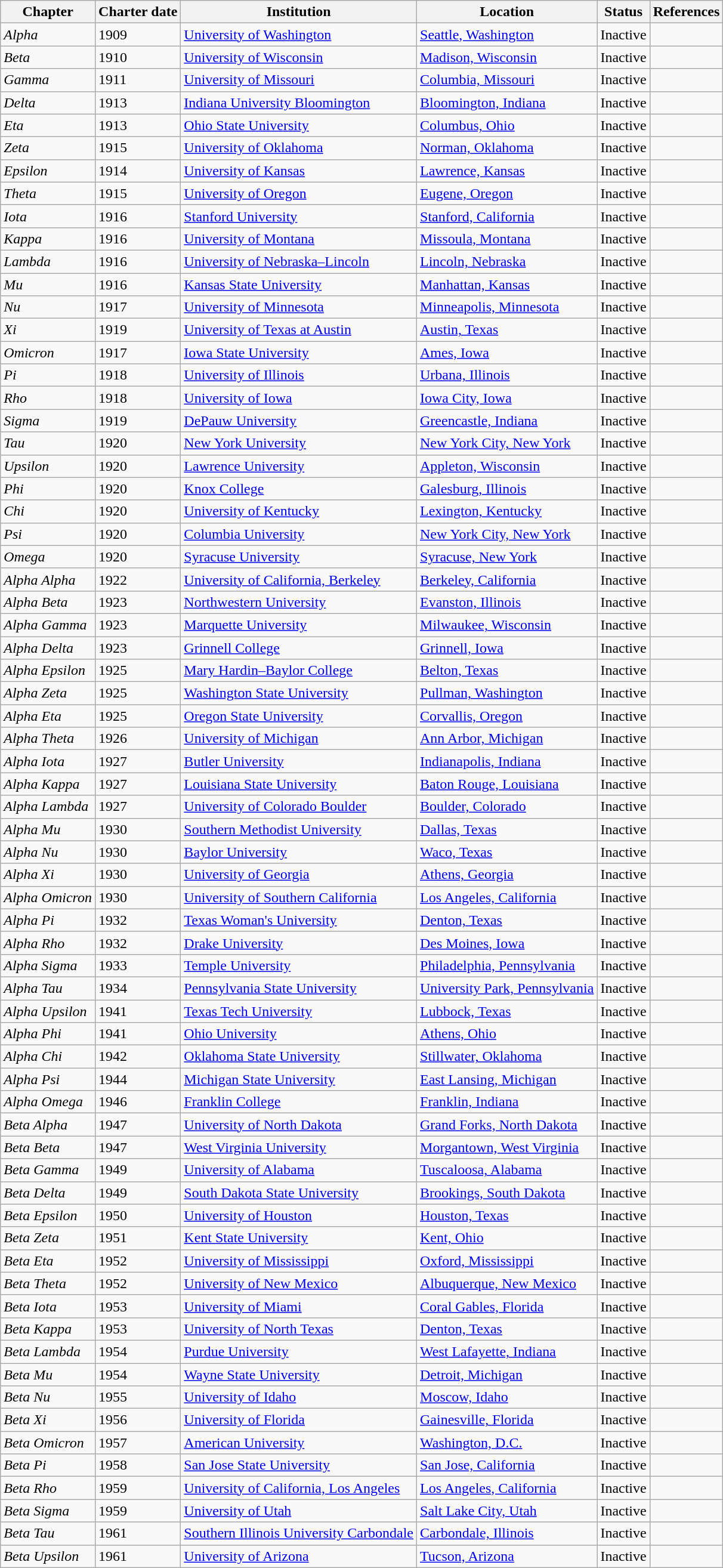<table class="wikitable sortable">
<tr>
<th>Chapter</th>
<th>Charter date</th>
<th>Institution</th>
<th>Location</th>
<th>Status</th>
<th>References</th>
</tr>
<tr>
<td><em>Alpha</em></td>
<td>1909</td>
<td><a href='#'>University of Washington</a></td>
<td><a href='#'>Seattle, Washington</a></td>
<td>Inactive</td>
<td></td>
</tr>
<tr>
<td><em>Beta</em></td>
<td>1910</td>
<td><a href='#'>University of Wisconsin</a></td>
<td><a href='#'>Madison, Wisconsin</a></td>
<td>Inactive</td>
<td></td>
</tr>
<tr>
<td><em>Gamma</em></td>
<td>1911</td>
<td><a href='#'>University of Missouri</a></td>
<td><a href='#'>Columbia, Missouri</a></td>
<td>Inactive</td>
<td></td>
</tr>
<tr>
<td><em>Delta</em></td>
<td>1913</td>
<td><a href='#'>Indiana University Bloomington</a></td>
<td><a href='#'>Bloomington, Indiana</a></td>
<td>Inactive</td>
<td></td>
</tr>
<tr>
<td><em>Eta</em></td>
<td>1913</td>
<td><a href='#'>Ohio State University</a></td>
<td><a href='#'>Columbus, Ohio</a></td>
<td>Inactive</td>
<td></td>
</tr>
<tr>
<td><em>Zeta</em></td>
<td>1915</td>
<td><a href='#'>University of Oklahoma</a></td>
<td><a href='#'>Norman, Oklahoma</a></td>
<td>Inactive</td>
<td></td>
</tr>
<tr>
<td><em>Epsilon</em></td>
<td>1914</td>
<td><a href='#'>University of Kansas</a></td>
<td><a href='#'>Lawrence, Kansas</a></td>
<td>Inactive</td>
<td></td>
</tr>
<tr>
<td><em>Theta</em></td>
<td>1915</td>
<td><a href='#'>University of Oregon</a></td>
<td><a href='#'>Eugene, Oregon</a></td>
<td>Inactive</td>
<td></td>
</tr>
<tr>
<td><em>Iota</em></td>
<td>1916</td>
<td><a href='#'>Stanford University</a></td>
<td><a href='#'>Stanford, California</a></td>
<td>Inactive</td>
<td></td>
</tr>
<tr>
<td><em>Kappa</em></td>
<td>1916</td>
<td><a href='#'>University of Montana</a></td>
<td><a href='#'>Missoula, Montana</a></td>
<td>Inactive</td>
<td></td>
</tr>
<tr>
<td><em>Lambda</em></td>
<td>1916</td>
<td><a href='#'>University of Nebraska–Lincoln</a></td>
<td><a href='#'>Lincoln, Nebraska</a></td>
<td>Inactive</td>
<td></td>
</tr>
<tr>
<td><em>Mu</em></td>
<td>1916</td>
<td><a href='#'>Kansas State University</a></td>
<td><a href='#'>Manhattan, Kansas</a></td>
<td>Inactive</td>
<td></td>
</tr>
<tr>
<td><em>Nu</em></td>
<td>1917</td>
<td><a href='#'>University of Minnesota</a></td>
<td><a href='#'>Minneapolis, Minnesota</a></td>
<td>Inactive</td>
<td></td>
</tr>
<tr>
<td><em>Xi</em></td>
<td>1919</td>
<td><a href='#'>University of Texas at Austin</a></td>
<td><a href='#'>Austin, Texas</a></td>
<td>Inactive</td>
<td></td>
</tr>
<tr>
<td><em>Omicron</em></td>
<td>1917</td>
<td><a href='#'>Iowa State University</a></td>
<td><a href='#'>Ames, Iowa</a></td>
<td>Inactive</td>
<td></td>
</tr>
<tr>
<td><em>Pi</em></td>
<td>1918</td>
<td><a href='#'>University of Illinois</a></td>
<td><a href='#'>Urbana, Illinois</a></td>
<td>Inactive</td>
<td></td>
</tr>
<tr>
<td><em>Rho</em></td>
<td>1918</td>
<td><a href='#'>University of Iowa</a></td>
<td><a href='#'>Iowa City, Iowa</a></td>
<td>Inactive</td>
<td></td>
</tr>
<tr>
<td><em>Sigma</em></td>
<td>1919</td>
<td><a href='#'>DePauw University</a></td>
<td><a href='#'>Greencastle, Indiana</a></td>
<td>Inactive</td>
<td></td>
</tr>
<tr>
<td><em>Tau</em></td>
<td>1920</td>
<td><a href='#'>New York University</a></td>
<td><a href='#'>New York City, New York</a></td>
<td>Inactive</td>
<td></td>
</tr>
<tr>
<td><em>Upsilon</em></td>
<td>1920</td>
<td><a href='#'>Lawrence University</a></td>
<td><a href='#'>Appleton, Wisconsin</a></td>
<td>Inactive</td>
<td></td>
</tr>
<tr>
<td><em>Phi</em></td>
<td>1920</td>
<td><a href='#'>Knox College</a></td>
<td><a href='#'>Galesburg, Illinois</a></td>
<td>Inactive</td>
<td></td>
</tr>
<tr>
<td><em>Chi</em></td>
<td>1920</td>
<td><a href='#'>University of Kentucky</a></td>
<td><a href='#'>Lexington, Kentucky</a></td>
<td>Inactive</td>
<td></td>
</tr>
<tr>
<td><em>Psi</em></td>
<td>1920</td>
<td><a href='#'>Columbia University</a></td>
<td><a href='#'>New York City, New York</a></td>
<td>Inactive</td>
<td></td>
</tr>
<tr>
<td><em>Omega</em></td>
<td>1920</td>
<td><a href='#'>Syracuse University</a></td>
<td><a href='#'>Syracuse, New York</a></td>
<td>Inactive</td>
<td></td>
</tr>
<tr>
<td><em>Alpha Alpha</em></td>
<td>1922</td>
<td><a href='#'>University of California, Berkeley</a></td>
<td><a href='#'>Berkeley, California</a></td>
<td>Inactive</td>
<td></td>
</tr>
<tr>
<td><em>Alpha Beta</em></td>
<td>1923</td>
<td><a href='#'>Northwestern University</a></td>
<td><a href='#'>Evanston, Illinois</a></td>
<td>Inactive</td>
<td></td>
</tr>
<tr>
<td><em>Alpha Gamma</em></td>
<td>1923</td>
<td><a href='#'>Marquette University</a></td>
<td><a href='#'>Milwaukee, Wisconsin</a></td>
<td>Inactive</td>
<td></td>
</tr>
<tr>
<td><em>Alpha Delta</em></td>
<td>1923</td>
<td><a href='#'>Grinnell College</a></td>
<td><a href='#'>Grinnell, Iowa</a></td>
<td>Inactive</td>
<td></td>
</tr>
<tr>
<td><em>Alpha Epsilon</em></td>
<td>1925</td>
<td><a href='#'>Mary Hardin–Baylor College</a></td>
<td><a href='#'>Belton, Texas</a></td>
<td>Inactive</td>
<td></td>
</tr>
<tr>
<td><em>Alpha Zeta</em></td>
<td>1925</td>
<td><a href='#'>Washington State University</a></td>
<td><a href='#'>Pullman, Washington</a></td>
<td>Inactive</td>
<td></td>
</tr>
<tr>
<td><em>Alpha Eta</em></td>
<td>1925</td>
<td><a href='#'>Oregon State University</a></td>
<td><a href='#'>Corvallis, Oregon</a></td>
<td>Inactive</td>
<td></td>
</tr>
<tr>
<td><em>Alpha Theta</em></td>
<td>1926</td>
<td><a href='#'>University of Michigan</a></td>
<td><a href='#'>Ann Arbor, Michigan</a></td>
<td>Inactive</td>
<td></td>
</tr>
<tr>
<td><em>Alpha Iota</em></td>
<td>1927</td>
<td><a href='#'>Butler University</a></td>
<td><a href='#'>Indianapolis, Indiana</a></td>
<td>Inactive</td>
<td></td>
</tr>
<tr>
<td><em>Alpha Kappa</em></td>
<td>1927</td>
<td><a href='#'>Louisiana State University</a></td>
<td><a href='#'>Baton Rouge, Louisiana</a></td>
<td>Inactive</td>
<td></td>
</tr>
<tr>
<td><em>Alpha Lambda</em></td>
<td>1927</td>
<td><a href='#'>University of Colorado Boulder</a></td>
<td><a href='#'>Boulder, Colorado</a></td>
<td>Inactive</td>
<td></td>
</tr>
<tr>
<td><em>Alpha Mu</em></td>
<td>1930</td>
<td><a href='#'>Southern Methodist University</a></td>
<td><a href='#'>Dallas, Texas</a></td>
<td>Inactive</td>
<td></td>
</tr>
<tr>
<td><em>Alpha Nu</em></td>
<td>1930</td>
<td><a href='#'>Baylor University</a></td>
<td><a href='#'>Waco, Texas</a></td>
<td>Inactive</td>
<td></td>
</tr>
<tr>
<td><em>Alpha Xi</em></td>
<td>1930</td>
<td><a href='#'>University of Georgia</a></td>
<td><a href='#'>Athens, Georgia</a></td>
<td>Inactive</td>
<td></td>
</tr>
<tr>
<td><em>Alpha Omicron</em></td>
<td>1930</td>
<td><a href='#'>University of Southern California</a></td>
<td><a href='#'>Los Angeles, California</a></td>
<td>Inactive</td>
<td></td>
</tr>
<tr>
<td><em>Alpha Pi</em></td>
<td>1932</td>
<td><a href='#'>Texas Woman's University</a></td>
<td><a href='#'>Denton, Texas</a></td>
<td>Inactive</td>
<td></td>
</tr>
<tr>
<td><em>Alpha Rho</em></td>
<td>1932</td>
<td><a href='#'>Drake University</a></td>
<td><a href='#'>Des Moines, Iowa</a></td>
<td>Inactive</td>
<td></td>
</tr>
<tr>
<td><em>Alpha Sigma</em></td>
<td>1933</td>
<td><a href='#'>Temple University</a></td>
<td><a href='#'>Philadelphia, Pennsylvania</a></td>
<td>Inactive</td>
<td></td>
</tr>
<tr>
<td><em>Alpha Tau</em></td>
<td>1934</td>
<td><a href='#'>Pennsylvania State University</a></td>
<td><a href='#'>University Park, Pennsylvania</a></td>
<td>Inactive</td>
<td></td>
</tr>
<tr>
<td><em>Alpha Upsilon</em></td>
<td>1941</td>
<td><a href='#'>Texas Tech University</a></td>
<td><a href='#'>Lubbock, Texas</a></td>
<td>Inactive</td>
<td></td>
</tr>
<tr>
<td><em>Alpha Phi</em></td>
<td>1941</td>
<td><a href='#'>Ohio University</a></td>
<td><a href='#'>Athens, Ohio</a></td>
<td>Inactive</td>
<td></td>
</tr>
<tr>
<td><em>Alpha Chi</em></td>
<td>1942</td>
<td><a href='#'>Oklahoma State University</a></td>
<td><a href='#'>Stillwater, Oklahoma</a></td>
<td>Inactive</td>
<td></td>
</tr>
<tr>
<td><em>Alpha Psi</em></td>
<td>1944</td>
<td><a href='#'>Michigan State University</a></td>
<td><a href='#'>East Lansing, Michigan</a></td>
<td>Inactive</td>
<td></td>
</tr>
<tr>
<td><em>Alpha Omega</em></td>
<td>1946</td>
<td><a href='#'>Franklin College</a></td>
<td><a href='#'>Franklin, Indiana</a></td>
<td>Inactive</td>
<td></td>
</tr>
<tr>
<td><em>Beta Alpha</em></td>
<td>1947</td>
<td><a href='#'>University of North Dakota</a></td>
<td><a href='#'>Grand Forks, North Dakota</a></td>
<td>Inactive</td>
<td></td>
</tr>
<tr>
<td><em>Beta Beta</em></td>
<td>1947</td>
<td><a href='#'>West Virginia University</a></td>
<td><a href='#'>Morgantown, West Virginia</a></td>
<td>Inactive</td>
<td></td>
</tr>
<tr>
<td><em>Beta Gamma</em></td>
<td>1949</td>
<td><a href='#'>University of Alabama</a></td>
<td><a href='#'>Tuscaloosa, Alabama</a></td>
<td>Inactive</td>
<td></td>
</tr>
<tr>
<td><em>Beta Delta</em></td>
<td>1949</td>
<td><a href='#'>South Dakota State University</a></td>
<td><a href='#'>Brookings, South Dakota</a></td>
<td>Inactive</td>
<td></td>
</tr>
<tr>
<td><em>Beta Epsilon</em></td>
<td>1950</td>
<td><a href='#'>University of Houston</a></td>
<td><a href='#'>Houston, Texas</a></td>
<td>Inactive</td>
<td></td>
</tr>
<tr>
<td><em>Beta Zeta</em></td>
<td>1951</td>
<td><a href='#'>Kent State University</a></td>
<td><a href='#'>Kent, Ohio</a></td>
<td>Inactive</td>
<td></td>
</tr>
<tr>
<td><em>Beta Eta</em></td>
<td>1952</td>
<td><a href='#'>University of Mississippi</a></td>
<td><a href='#'>Oxford, Mississippi</a></td>
<td>Inactive</td>
<td></td>
</tr>
<tr>
<td><em>Beta Theta</em></td>
<td>1952</td>
<td><a href='#'>University of New Mexico</a></td>
<td><a href='#'>Albuquerque, New Mexico</a></td>
<td>Inactive</td>
<td></td>
</tr>
<tr>
<td><em>Beta Iota</em></td>
<td>1953</td>
<td><a href='#'>University of Miami</a></td>
<td><a href='#'>Coral Gables, Florida</a></td>
<td>Inactive</td>
<td></td>
</tr>
<tr>
<td><em>Beta Kappa</em></td>
<td>1953</td>
<td><a href='#'>University of North Texas</a></td>
<td><a href='#'>Denton, Texas</a></td>
<td>Inactive</td>
<td></td>
</tr>
<tr>
<td><em>Beta Lambda</em></td>
<td>1954</td>
<td><a href='#'>Purdue University</a></td>
<td><a href='#'>West Lafayette, Indiana</a></td>
<td>Inactive</td>
<td></td>
</tr>
<tr>
<td><em>Beta Mu</em></td>
<td>1954</td>
<td><a href='#'>Wayne State University</a></td>
<td><a href='#'>Detroit, Michigan</a></td>
<td>Inactive</td>
<td></td>
</tr>
<tr>
<td><em>Beta Nu</em></td>
<td>1955</td>
<td><a href='#'>University of Idaho</a></td>
<td><a href='#'>Moscow, Idaho</a></td>
<td>Inactive</td>
<td></td>
</tr>
<tr>
<td><em>Beta Xi</em></td>
<td>1956</td>
<td><a href='#'>University of Florida</a></td>
<td><a href='#'>Gainesville, Florida</a></td>
<td>Inactive</td>
<td></td>
</tr>
<tr>
<td><em>Beta Omicron</em></td>
<td>1957</td>
<td><a href='#'>American University</a></td>
<td><a href='#'>Washington, D.C.</a></td>
<td>Inactive</td>
<td></td>
</tr>
<tr>
<td><em>Beta Pi</em></td>
<td>1958</td>
<td><a href='#'>San Jose State University</a></td>
<td><a href='#'>San Jose, California</a></td>
<td>Inactive</td>
<td></td>
</tr>
<tr>
<td><em>Beta Rho</em></td>
<td>1959</td>
<td><a href='#'>University of California, Los Angeles</a></td>
<td><a href='#'>Los Angeles, California</a></td>
<td>Inactive</td>
<td></td>
</tr>
<tr>
<td><em>Beta Sigma</em></td>
<td>1959</td>
<td><a href='#'>University of Utah</a></td>
<td><a href='#'>Salt Lake City, Utah</a></td>
<td>Inactive</td>
<td></td>
</tr>
<tr>
<td><em>Beta Tau</em></td>
<td>1961</td>
<td><a href='#'>Southern Illinois University Carbondale</a></td>
<td><a href='#'>Carbondale, Illinois</a></td>
<td>Inactive</td>
<td></td>
</tr>
<tr>
<td><em>Beta Upsilon</em></td>
<td>1961</td>
<td><a href='#'>University of Arizona</a></td>
<td><a href='#'>Tucson, Arizona</a></td>
<td>Inactive</td>
<td></td>
</tr>
</table>
